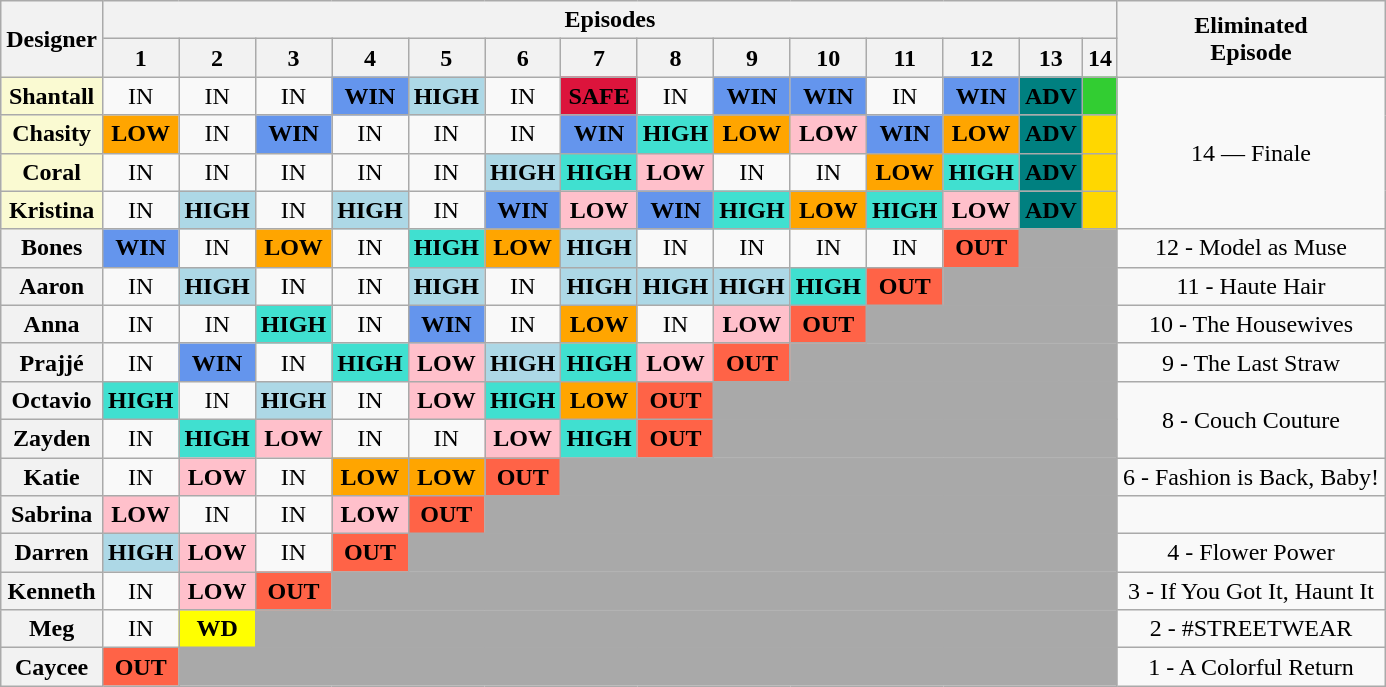<table class="wikitable" style="text-align:center">
<tr>
<th rowspan="2"><strong>Designer</strong></th>
<th colspan="14"><strong>Episodes</strong></th>
<th rowspan="2"><strong>Eliminated<br> Episode</strong></th>
</tr>
<tr>
<th>1</th>
<th>2</th>
<th>3</th>
<th>4</th>
<th>5</th>
<th>6</th>
<th>7</th>
<th>8</th>
<th>9</th>
<th>10</th>
<th>11</th>
<th>12</th>
<th>13</th>
<th>14</th>
</tr>
<tr>
<th style="background:#FAFAD2;">Shantall</th>
<td>IN</td>
<td>IN</td>
<td>IN</td>
<td style="background:cornflowerblue;"><strong>WIN</strong></td>
<td style="background:lightblue;"><strong>HIGH</strong></td>
<td>IN</td>
<td style="background:crimson;"><strong>SAFE</strong></td>
<td>IN</td>
<td style="background:cornflowerblue;"><strong>WIN</strong></td>
<td style="background:cornflowerblue;"><strong>WIN</strong></td>
<td>IN</td>
<td style="background:cornflowerblue;"><strong>WIN</strong></td>
<td style="background:teal;"><strong>ADV</strong></td>
<td style="background:limegreen;"></td>
<td rowspan="4">14 — Finale</td>
</tr>
<tr>
<th style="background:#FAFAD2;">Chasity</th>
<td style="background:orange;"><strong>LOW</strong></td>
<td>IN</td>
<td style="background:cornflowerblue;"><strong>WIN</strong></td>
<td>IN</td>
<td>IN</td>
<td>IN</td>
<td style="background:cornflowerblue;"><strong>WIN</strong></td>
<td style="background:turquoise;"><strong>HIGH</strong></td>
<td style="background:orange;"><strong>LOW</strong></td>
<td style="background:pink;"><strong>LOW</strong></td>
<td style="background:cornflowerblue;"><strong>WIN</strong></td>
<td style="background:orange;"><strong>LOW</strong></td>
<td style="background:teal;"><strong>ADV</strong></td>
<td style="background:gold;"></td>
</tr>
<tr>
<th style="background:#FAFAD2;">Coral</th>
<td>IN</td>
<td>IN</td>
<td>IN</td>
<td>IN</td>
<td>IN</td>
<td style="background:lightblue;"><strong>HIGH</strong></td>
<td style="background:turquoise;"><strong>HIGH</strong></td>
<td style="background:pink;"><strong>LOW</strong></td>
<td>IN</td>
<td>IN</td>
<td style="background:orange;"><strong>LOW</strong></td>
<td style="background:turquoise;"><strong>HIGH</strong></td>
<td style="background:teal;"><strong>ADV</strong></td>
<td style="background:gold;"></td>
</tr>
<tr>
<th style="background:#FAFAD2;">Kristina</th>
<td>IN</td>
<td style="background:lightblue;"><strong>HIGH</strong></td>
<td>IN</td>
<td style="background:lightblue;"><strong>HIGH</strong></td>
<td>IN</td>
<td style="background:cornflowerblue;"><strong>WIN</strong></td>
<td style="background:pink;"><strong>LOW</strong></td>
<td style="background:cornflowerblue;"><strong>WIN</strong></td>
<td style="background:turquoise;"><strong>HIGH</strong></td>
<td style="background:orange;"><strong>LOW</strong></td>
<td style="background:turquoise;"><strong>HIGH</strong></td>
<td style="background:pink;"><strong>LOW</strong></td>
<td style="background:teal;"><strong>ADV</strong></td>
<td style="background:gold;"></td>
</tr>
<tr>
<th>Bones</th>
<td style="background:cornflowerblue;"><strong>WIN</strong></td>
<td>IN</td>
<td style="background:orange;"><strong>LOW</strong></td>
<td>IN</td>
<td style="background:turquoise;"><strong>HIGH</strong></td>
<td style="background:orange;"><strong>LOW</strong></td>
<td style="background:lightblue;"><strong>HIGH</strong></td>
<td>IN</td>
<td>IN</td>
<td>IN</td>
<td>IN</td>
<td style="background:tomato;"><strong>OUT</strong></td>
<td style="background:darkgrey;" colspan="2"></td>
<td>12 - Model as Muse</td>
</tr>
<tr>
<th>Aaron</th>
<td>IN</td>
<td style="background:lightblue;"><strong>HIGH</strong></td>
<td>IN</td>
<td>IN</td>
<td style="background:lightblue;"><strong>HIGH</strong></td>
<td>IN</td>
<td style="background:lightblue;"><strong>HIGH</strong></td>
<td style="background:lightblue;"><strong>HIGH</strong></td>
<td style="background:lightblue;"><strong>HIGH</strong></td>
<td style="background:turquoise;"><strong>HIGH</strong></td>
<td style="background:tomato;"><strong>OUT</strong></td>
<td style="background:darkgrey;" colspan="3"></td>
<td>11 - Haute Hair</td>
</tr>
<tr>
<th>Anna</th>
<td>IN</td>
<td>IN</td>
<td style="background:turquoise;"><strong>HIGH</strong></td>
<td>IN</td>
<td style="background:cornflowerblue;"><strong>WIN</strong></td>
<td>IN</td>
<td style="background:orange;"><strong>LOW</strong></td>
<td>IN</td>
<td style="background:pink;"><strong>LOW</strong></td>
<td style="background:tomato;"><strong>OUT</strong></td>
<td style="background:darkgrey;" colspan="4"></td>
<td>10 - The Housewives</td>
</tr>
<tr>
<th>Prajjé</th>
<td>IN</td>
<td style="background:cornflowerblue;"><strong>WIN</strong></td>
<td>IN</td>
<td style="background:turquoise;"><strong>HIGH</strong></td>
<td style="background:pink;"><strong>LOW</strong></td>
<td style="background:lightblue;"><strong>HIGH</strong></td>
<td style="background:turquoise;"><strong>HIGH</strong></td>
<td style="background:pink;"><strong>LOW</strong></td>
<td style="background:tomato;"><strong>OUT</strong></td>
<td style="background:darkgrey;" colspan="5"></td>
<td>9 - The Last Straw</td>
</tr>
<tr>
<th>Octavio</th>
<td style="background:turquoise;"><strong>HIGH</strong></td>
<td>IN</td>
<td style="background:lightblue;"><strong>HIGH</strong></td>
<td>IN</td>
<td style="background:pink;"><strong>LOW</strong></td>
<td style="background:turquoise;"><strong>HIGH</strong></td>
<td style="background:orange;"><strong>LOW</strong></td>
<td style="background:tomato;"><strong>OUT</strong></td>
<td style="background:darkgrey;" colspan="6"></td>
<td rowspan="2">8 - Couch Couture</td>
</tr>
<tr>
<th>Zayden</th>
<td>IN</td>
<td style="background:turquoise;"><strong>HIGH</strong></td>
<td style="background:pink;"><strong>LOW</strong></td>
<td>IN</td>
<td>IN</td>
<td style="background:pink;"><strong>LOW</strong></td>
<td style="background:turquoise;"><strong>HIGH</strong></td>
<td style="background:tomato;"><strong>OUT</strong></td>
<td style="background:darkgrey;" colspan="6"></td>
</tr>
<tr>
<th>Katie</th>
<td>IN</td>
<td style="background:pink;"><strong>LOW</strong></td>
<td>IN</td>
<td style="background:orange;"><strong>LOW</strong></td>
<td style="background:orange;"><strong>LOW</strong></td>
<td style="background:tomato;"><strong>OUT</strong></td>
<td style="background:darkgrey;" colspan="8"></td>
<td>6 - Fashion is Back, Baby!</td>
</tr>
<tr>
<th>Sabrina</th>
<td style="background:pink;"><strong>LOW</strong></td>
<td>IN</td>
<td>IN</td>
<td style="background:pink;"><strong>LOW</strong></td>
<td style="background:tomato;"><strong>OUT</strong></td>
<td style="background:darkgrey;" colspan="9"></td>
<td></td>
</tr>
<tr>
<th>Darren</th>
<td style="background:lightblue;"><strong>HIGH</strong></td>
<td style="background:pink;"><strong>LOW</strong></td>
<td>IN</td>
<td style="background:tomato;"><strong>OUT</strong></td>
<td style="background:darkgrey;" colspan="10"></td>
<td>4 - Flower Power</td>
</tr>
<tr>
<th>Kenneth</th>
<td>IN</td>
<td style="background:pink;"><strong>LOW</strong></td>
<td style="background:tomato;"><strong>OUT</strong></td>
<td style="background:darkgrey;" colspan="11"></td>
<td>3 - If You Got It, Haunt It</td>
</tr>
<tr>
<th>Meg</th>
<td>IN</td>
<td style="background:yellow;"><strong>WD</strong></td>
<td style="background:darkgrey;" colspan="12"></td>
<td>2 - #STREETWEAR</td>
</tr>
<tr>
<th>Caycee</th>
<td style="background:tomato;"><strong>OUT</strong></td>
<td style="background:darkgrey;" colspan="13"></td>
<td>1 - A Colorful Return</td>
</tr>
</table>
